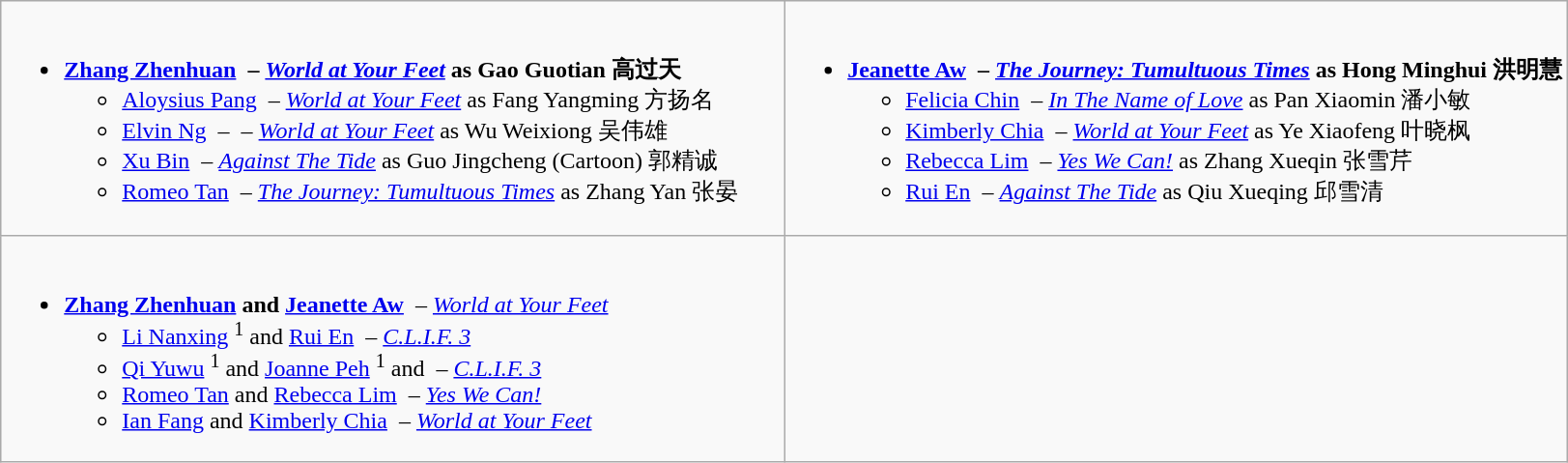<table class=wikitable>
<tr>
<td valign="top" width="50%"><br><div></div><ul><li><strong><a href='#'>Zhang Zhenhuan</a>  – <em><a href='#'>World at Your Feet</a></em> as Gao Guotian 高过天</strong><ul><li><a href='#'>Aloysius Pang</a>  – <em><a href='#'>World at Your Feet</a></em> as Fang Yangming 方扬名</li><li><a href='#'>Elvin Ng</a>  –  – <em><a href='#'>World at Your Feet</a></em> as Wu Weixiong 吴伟雄</li><li><a href='#'>Xu Bin</a>   – <em><a href='#'>Against The Tide</a></em> as Guo Jingcheng (Cartoon) 郭精诚</li><li><a href='#'>Romeo Tan</a>  – <em><a href='#'>The Journey: Tumultuous Times</a></em> as Zhang Yan 张晏</li></ul></li></ul></td>
<td valign="top" width="50%"><br><div></div><ul><li><strong><a href='#'>Jeanette Aw</a>   – <em><a href='#'>The Journey: Tumultuous Times</a></em> as Hong Minghui 洪明慧</strong><ul><li><a href='#'>Felicia Chin</a>   – <em><a href='#'>In The Name of Love</a></em> as Pan Xiaomin 潘小敏</li><li><a href='#'>Kimberly Chia</a>   – <em><a href='#'>World at Your Feet</a></em> as Ye Xiaofeng 叶晓枫</li><li><a href='#'>Rebecca Lim</a>   – <em><a href='#'>Yes We Can!</a></em> as Zhang Xueqin 张雪芹</li><li><a href='#'>Rui En</a>  – <em><a href='#'>Against The Tide</a></em> as Qiu Xueqing 邱雪清</li></ul></li></ul></td>
</tr>
<tr>
<td valign="top" width="50%"><br><div></div><ul><li><strong><a href='#'>Zhang Zhenhuan</a> and <a href='#'>Jeanette Aw</a> </strong>  – <em><a href='#'>World at Your Feet</a></em><ul><li><a href='#'>Li Nanxing</a> <sup>1</sup> and <a href='#'>Rui En</a>  – <em><a href='#'>C.L.I.F. 3</a></em></li><li><a href='#'>Qi Yuwu</a> <sup>1</sup> and <a href='#'>Joanne Peh</a> <sup>1</sup> and  – <em><a href='#'>C.L.I.F. 3</a></em></li><li><a href='#'>Romeo Tan</a> and <a href='#'>Rebecca Lim</a>   – <em><a href='#'>Yes We Can!</a></em></li><li><a href='#'>Ian Fang</a> and <a href='#'>Kimberly Chia</a>  – <em><a href='#'>World at Your Feet</a></em></li></ul></li></ul></td>
</tr>
</table>
